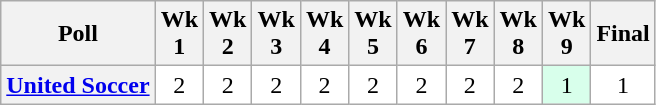<table class="wikitable" style="white-space:nowrap;text-align:center;">
<tr>
<th>Poll</th>
<th>Wk<br>1</th>
<th>Wk<br>2</th>
<th>Wk<br>3</th>
<th>Wk<br>4</th>
<th>Wk<br>5</th>
<th>Wk<br>6</th>
<th>Wk<br>7</th>
<th>Wk<br>8</th>
<th>Wk<br>9</th>
<th>Final<br></th>
</tr>
<tr>
<th><a href='#'>United Soccer</a></th>
<td style="background:#FFFFFF;">2</td>
<td style="background:#FFFFFF;">2</td>
<td style="background:#FFFFFF;">2</td>
<td style="background:#FFFFFF;">2</td>
<td style="background:#FFFFFF;">2</td>
<td style="background:#FFFFFF;">2</td>
<td style="background:#FFFFFF;">2</td>
<td style="background:#FFFFFF;">2</td>
<td style="background:#D8FFEB;">1</td>
<td style="background:#FFFFFF;">1</td>
</tr>
</table>
